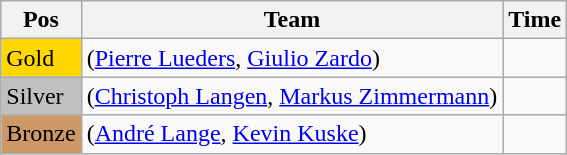<table class="wikitable">
<tr>
<th>Pos</th>
<th>Team</th>
<th>Time</th>
</tr>
<tr>
<td style="background:gold">Gold</td>
<td> (<a href='#'>Pierre Lueders</a>, <a href='#'>Giulio Zardo</a>)</td>
<td></td>
</tr>
<tr>
<td style="background:silver">Silver</td>
<td> (<a href='#'>Christoph Langen</a>, <a href='#'>Markus Zimmermann</a>)</td>
<td></td>
</tr>
<tr>
<td style="background:#cc9966">Bronze</td>
<td> (<a href='#'>André Lange</a>, <a href='#'>Kevin Kuske</a>)</td>
<td></td>
</tr>
</table>
